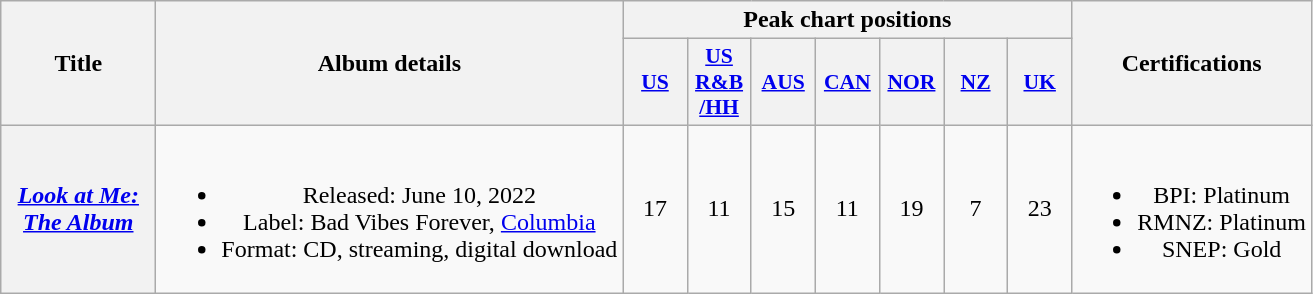<table class="wikitable plainrowheaders" style="text-align:center;">
<tr>
<th scope="col" rowspan="2" style="width:6em;">Title</th>
<th scope="col" rowspan="2" style="width:19em;">Album details</th>
<th scope="col" colspan="7">Peak chart positions</th>
<th scope="col" rowspan="2">Certifications</th>
</tr>
<tr>
<th scope="col" style="width:2.5em;font-size:90%;"><a href='#'>US</a><br></th>
<th scope="col" style="width:2.5em;font-size:90%;"><a href='#'>US<br>R&B<br>/HH</a><br></th>
<th scope="col" style="width:2.5em;font-size:90%;"><a href='#'>AUS</a><br></th>
<th scope="col" style="width:2.5em;font-size:90%;"><a href='#'>CAN</a><br></th>
<th scope="col" style="width:2.5em;font-size:90%;"><a href='#'>NOR</a><br></th>
<th scope="col" style="width:2.5em;font-size:90%;"><a href='#'>NZ</a><br></th>
<th scope="col" style="width:2.5em;font-size:90%;"><a href='#'>UK</a><br></th>
</tr>
<tr>
<th scope="row"><em><a href='#'>Look at Me: The Album</a></em></th>
<td><br><ul><li>Released: June 10, 2022</li><li>Label: Bad Vibes Forever, <a href='#'>Columbia</a></li><li>Format: CD, streaming, digital download</li></ul></td>
<td>17</td>
<td>11</td>
<td>15</td>
<td>11</td>
<td>19</td>
<td>7</td>
<td>23</td>
<td><br><ul><li>BPI: Platinum</li><li>RMNZ: Platinum</li><li>SNEP: Gold</li></ul></td>
</tr>
</table>
